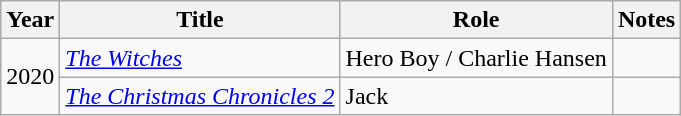<table class="wikitable sortable">
<tr>
<th>Year</th>
<th>Title</th>
<th>Role</th>
<th class="unsortable">Notes</th>
</tr>
<tr>
<td rowspan="2">2020</td>
<td><em><a href='#'>The Witches</a></em></td>
<td>Hero Boy / Charlie Hansen</td>
<td></td>
</tr>
<tr>
<td><em><a href='#'>The Christmas Chronicles 2</a></em></td>
<td>Jack</td>
<td></td>
</tr>
</table>
